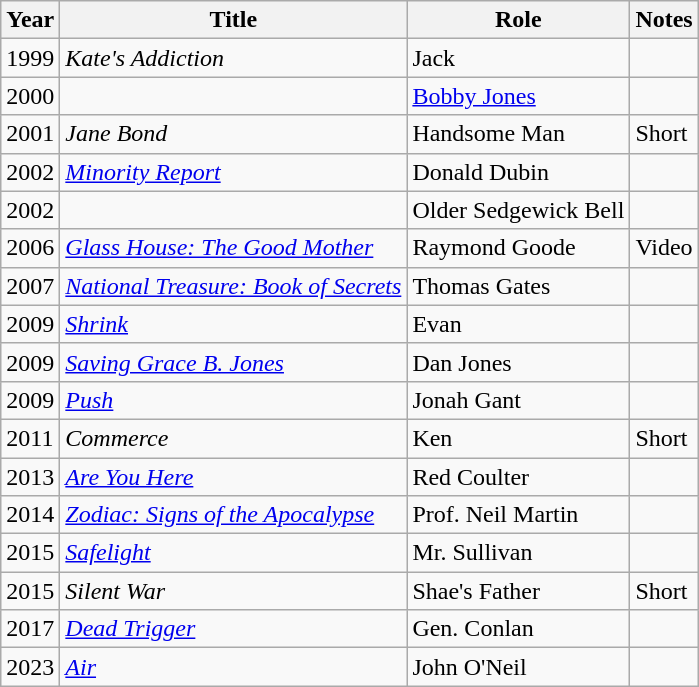<table class="wikitable sortable" >
<tr>
<th>Year</th>
<th>Title</th>
<th>Role</th>
<th class="unsortable">Notes</th>
</tr>
<tr>
<td>1999</td>
<td><em>Kate's Addiction</em></td>
<td>Jack</td>
<td></td>
</tr>
<tr>
<td>2000</td>
<td><em></em></td>
<td><a href='#'>Bobby Jones</a></td>
<td></td>
</tr>
<tr>
<td>2001</td>
<td><em>Jane Bond</em></td>
<td>Handsome Man</td>
<td>Short</td>
</tr>
<tr>
<td>2002</td>
<td><em><a href='#'>Minority Report</a></em></td>
<td>Donald Dubin</td>
<td></td>
</tr>
<tr>
<td>2002</td>
<td><em></em></td>
<td>Older Sedgewick Bell</td>
<td></td>
</tr>
<tr>
<td>2006</td>
<td><em><a href='#'>Glass House: The Good Mother</a></em></td>
<td>Raymond Goode</td>
<td>Video</td>
</tr>
<tr>
<td>2007</td>
<td><em><a href='#'>National Treasure: Book of Secrets</a></em></td>
<td>Thomas Gates</td>
<td></td>
</tr>
<tr>
<td>2009</td>
<td><em><a href='#'>Shrink</a></em></td>
<td>Evan</td>
<td></td>
</tr>
<tr>
<td>2009</td>
<td><em><a href='#'>Saving Grace B. Jones</a></em></td>
<td>Dan Jones</td>
<td></td>
</tr>
<tr>
<td>2009</td>
<td><em><a href='#'>Push</a></em></td>
<td>Jonah Gant</td>
<td></td>
</tr>
<tr>
<td>2011</td>
<td><em>Commerce</em></td>
<td>Ken</td>
<td>Short</td>
</tr>
<tr>
<td>2013</td>
<td><em><a href='#'>Are You Here</a></em></td>
<td>Red Coulter</td>
<td></td>
</tr>
<tr>
<td>2014</td>
<td><em><a href='#'>Zodiac: Signs of the Apocalypse</a></em></td>
<td>Prof. Neil Martin</td>
<td></td>
</tr>
<tr>
<td>2015</td>
<td><em><a href='#'>Safelight</a></em></td>
<td>Mr. Sullivan</td>
<td></td>
</tr>
<tr>
<td>2015</td>
<td><em>Silent War</em></td>
<td>Shae's Father</td>
<td>Short</td>
</tr>
<tr>
<td>2017</td>
<td><em><a href='#'>Dead Trigger</a></em></td>
<td>Gen. Conlan</td>
<td></td>
</tr>
<tr>
<td>2023</td>
<td><em><a href='#'>Air</a></em></td>
<td>John O'Neil</td>
<td></td>
</tr>
</table>
